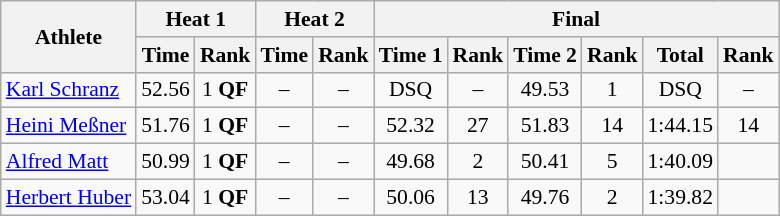<table class="wikitable" style="font-size:90%">
<tr>
<th rowspan="2">Athlete</th>
<th colspan="2">Heat 1</th>
<th colspan="2">Heat 2</th>
<th colspan="6">Final</th>
</tr>
<tr>
<th>Time</th>
<th>Rank</th>
<th>Time</th>
<th>Rank</th>
<th>Time 1</th>
<th>Rank</th>
<th>Time 2</th>
<th>Rank</th>
<th>Total</th>
<th>Rank</th>
</tr>
<tr>
<td><a href='#'>Karl Schranz</a></td>
<td align="center">52.56</td>
<td align="center">1 <strong>QF</strong></td>
<td align="center">–</td>
<td align="center">–</td>
<td align="center">DSQ</td>
<td align="center">–</td>
<td align="center">49.53</td>
<td align="center">1</td>
<td align="center">DSQ</td>
<td align="center">–</td>
</tr>
<tr>
<td><a href='#'>Heini Meßner</a></td>
<td align="center">51.76</td>
<td align="center">1 <strong>QF</strong></td>
<td align="center">–</td>
<td align="center">–</td>
<td align="center">52.32</td>
<td align="center">27</td>
<td align="center">51.83</td>
<td align="center">14</td>
<td align="center">1:44.15</td>
<td align="center">14</td>
</tr>
<tr>
<td><a href='#'>Alfred Matt</a></td>
<td align="center">50.99</td>
<td align="center">1 <strong>QF</strong></td>
<td align="center">–</td>
<td align="center">–</td>
<td align="center">49.68</td>
<td align="center">2</td>
<td align="center">50.41</td>
<td align="center">5</td>
<td align="center">1:40.09</td>
<td align="center"></td>
</tr>
<tr>
<td><a href='#'>Herbert Huber</a></td>
<td align="center">53.04</td>
<td align="center">1 <strong>QF</strong></td>
<td align="center">–</td>
<td align="center">–</td>
<td align="center">50.06</td>
<td align="center">13</td>
<td align="center">49.76</td>
<td align="center">2</td>
<td align="center">1:39.82</td>
<td align="center"></td>
</tr>
</table>
